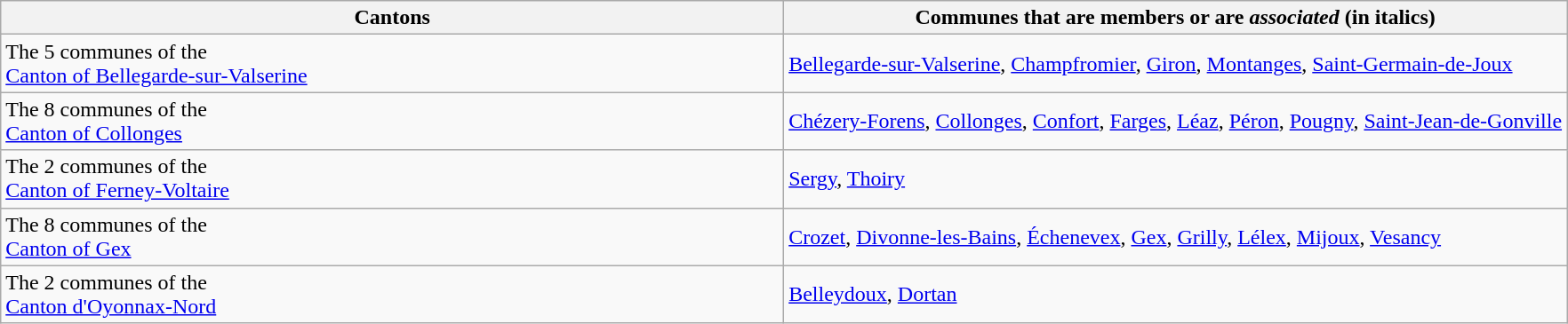<table class="wikitable">
<tr>
<th width="50%">Cantons <br></th>
<th width="50%">Communes that are members or are <em>associated</em> (in italics)</th>
</tr>
<tr>
<td>The 5 communes of the <br> <a href='#'>Canton of Bellegarde-sur-Valserine</a></td>
<td><a href='#'>Bellegarde-sur-Valserine</a>, <a href='#'>Champfromier</a>, <a href='#'>Giron</a>, <a href='#'>Montanges</a>, <a href='#'>Saint-Germain-de-Joux</a></td>
</tr>
<tr>
<td>The 8 communes of the <br> <a href='#'>Canton of Collonges</a></td>
<td><a href='#'>Chézery-Forens</a>, <a href='#'>Collonges</a>, <a href='#'>Confort</a>, <a href='#'>Farges</a>, <a href='#'>Léaz</a>, <a href='#'>Péron</a>, <a href='#'>Pougny</a>, <a href='#'>Saint-Jean-de-Gonville</a></td>
</tr>
<tr>
<td>The 2 communes of the <br> <a href='#'>Canton of Ferney-Voltaire</a></td>
<td><a href='#'>Sergy</a>, <a href='#'>Thoiry</a></td>
</tr>
<tr>
<td>The 8 communes of the <br> <a href='#'>Canton of Gex</a></td>
<td><a href='#'>Crozet</a>, <a href='#'>Divonne-les-Bains</a>, <a href='#'>Échenevex</a>, <a href='#'>Gex</a>, <a href='#'>Grilly</a>, <a href='#'>Lélex</a>, <a href='#'>Mijoux</a>, <a href='#'>Vesancy</a></td>
</tr>
<tr>
<td>The 2 communes of the <br> <a href='#'>Canton d'Oyonnax-Nord</a></td>
<td><a href='#'>Belleydoux</a>, <a href='#'>Dortan</a></td>
</tr>
</table>
